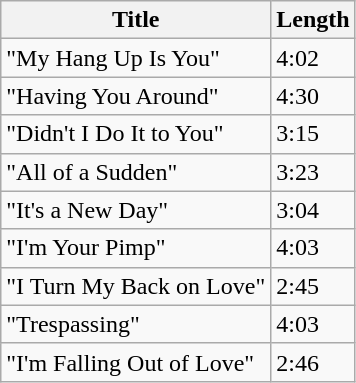<table class="wikitable">
<tr>
<th>Title</th>
<th>Length</th>
</tr>
<tr>
<td>"My Hang Up Is You"</td>
<td>4:02</td>
</tr>
<tr>
<td>"Having You Around"</td>
<td>4:30</td>
</tr>
<tr>
<td>"Didn't I Do It to You"</td>
<td>3:15</td>
</tr>
<tr>
<td>"All of a Sudden"</td>
<td>3:23</td>
</tr>
<tr>
<td>"It's a New Day"</td>
<td>3:04</td>
</tr>
<tr>
<td>"I'm Your Pimp"</td>
<td>4:03</td>
</tr>
<tr>
<td>"I Turn My Back on Love"</td>
<td>2:45</td>
</tr>
<tr>
<td>"Trespassing"</td>
<td>4:03</td>
</tr>
<tr>
<td>"I'm Falling Out of Love"</td>
<td>2:46</td>
</tr>
</table>
